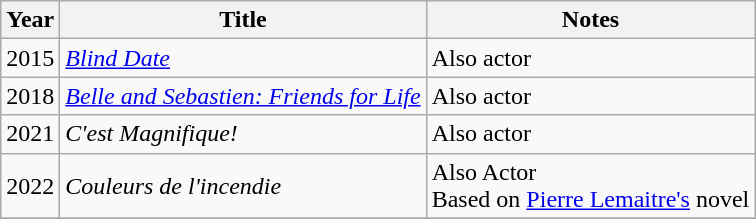<table class="wikitable sortable">
<tr>
<th>Year</th>
<th>Title</th>
<th class="unsortable">Notes</th>
</tr>
<tr>
<td>2015</td>
<td><em><a href='#'>Blind Date</a></em></td>
<td>Also actor</td>
</tr>
<tr>
<td>2018</td>
<td><em><a href='#'>Belle and Sebastien: Friends for Life</a></em></td>
<td>Also actor</td>
</tr>
<tr>
<td>2021</td>
<td><em>C'est Magnifique!</em></td>
<td>Also actor</td>
</tr>
<tr>
<td>2022</td>
<td><em>Couleurs de l'incendie</em></td>
<td>Also Actor<br>Based on <a href='#'>Pierre Lemaitre's</a> novel</td>
</tr>
<tr>
</tr>
</table>
